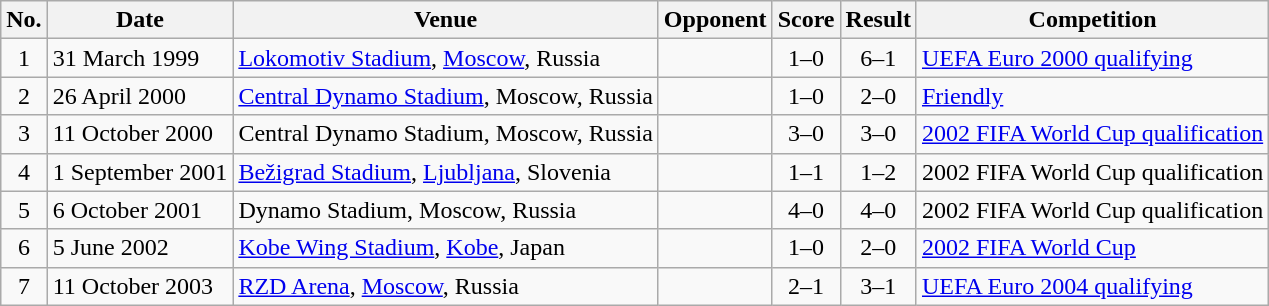<table class="wikitable sortable">
<tr>
<th scope="col">No.</th>
<th scope="col">Date</th>
<th scope="col">Venue</th>
<th scope="col">Opponent</th>
<th scope="col">Score</th>
<th scope="col">Result</th>
<th scope="col">Competition</th>
</tr>
<tr>
<td style="text-align:center">1</td>
<td>31 March 1999</td>
<td><a href='#'>Lokomotiv Stadium</a>, <a href='#'>Moscow</a>, Russia</td>
<td></td>
<td style="text-align:center">1–0</td>
<td style="text-align:center">6–1</td>
<td><a href='#'>UEFA Euro 2000 qualifying</a></td>
</tr>
<tr>
<td style="text-align:center">2</td>
<td>26 April 2000</td>
<td><a href='#'>Central Dynamo Stadium</a>, Moscow, Russia</td>
<td></td>
<td style="text-align:center">1–0</td>
<td style="text-align:center">2–0</td>
<td><a href='#'>Friendly</a></td>
</tr>
<tr>
<td style="text-align:center">3</td>
<td>11 October 2000</td>
<td>Central Dynamo Stadium, Moscow, Russia</td>
<td></td>
<td style="text-align:center">3–0</td>
<td style="text-align:center">3–0</td>
<td><a href='#'>2002 FIFA World Cup qualification</a></td>
</tr>
<tr>
<td style="text-align:center">4</td>
<td>1 September 2001</td>
<td><a href='#'>Bežigrad Stadium</a>, <a href='#'>Ljubljana</a>, Slovenia</td>
<td></td>
<td style="text-align:center">1–1</td>
<td style="text-align:center">1–2</td>
<td>2002 FIFA World Cup qualification</td>
</tr>
<tr>
<td style="text-align:center">5</td>
<td>6 October 2001</td>
<td>Dynamo Stadium, Moscow, Russia</td>
<td></td>
<td style="text-align:center">4–0</td>
<td style="text-align:center">4–0</td>
<td>2002 FIFA World Cup qualification</td>
</tr>
<tr>
<td style="text-align:center">6</td>
<td>5 June 2002</td>
<td><a href='#'>Kobe Wing Stadium</a>, <a href='#'>Kobe</a>, Japan</td>
<td></td>
<td style="text-align:center">1–0</td>
<td style="text-align:center">2–0</td>
<td><a href='#'>2002 FIFA World Cup</a></td>
</tr>
<tr>
<td style="text-align:center">7</td>
<td>11 October 2003</td>
<td><a href='#'>RZD Arena</a>, <a href='#'>Moscow</a>, Russia</td>
<td></td>
<td style="text-align:center">2–1</td>
<td style="text-align:center">3–1</td>
<td><a href='#'>UEFA Euro 2004 qualifying</a></td>
</tr>
</table>
